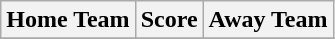<table class="wikitable" style="text-align: center">
<tr>
<th>Home Team</th>
<th>Score</th>
<th>Away Team</th>
</tr>
<tr>
</tr>
</table>
